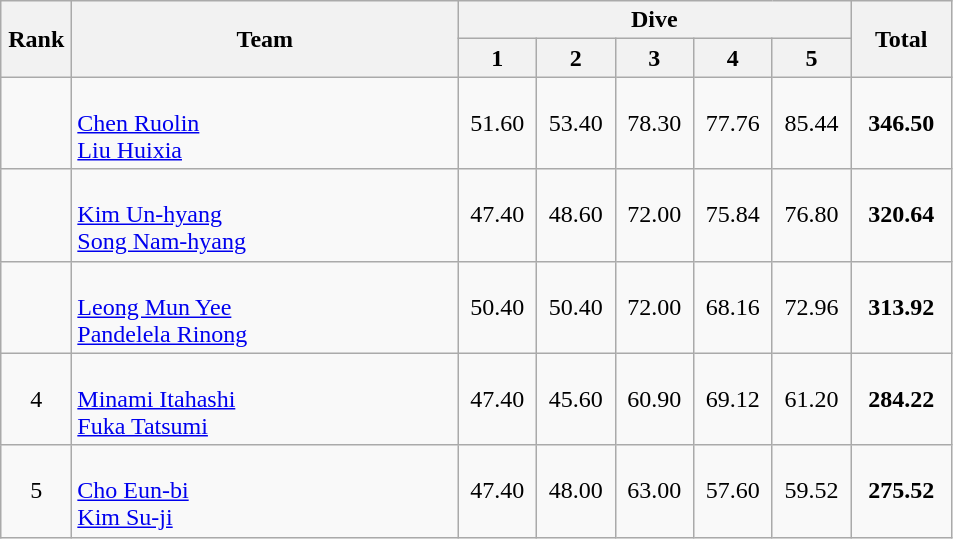<table class=wikitable style="text-align:center">
<tr>
<th rowspan="2" width=40>Rank</th>
<th rowspan="2" width=250>Team</th>
<th colspan="5">Dive</th>
<th rowspan="2" width=60>Total</th>
</tr>
<tr>
<th width=45>1</th>
<th width=45>2</th>
<th width=45>3</th>
<th width=45>4</th>
<th width=45>5</th>
</tr>
<tr>
<td></td>
<td align=left><br><a href='#'>Chen Ruolin</a><br><a href='#'>Liu Huixia</a></td>
<td>51.60</td>
<td>53.40</td>
<td>78.30</td>
<td>77.76</td>
<td>85.44</td>
<td><strong>346.50</strong></td>
</tr>
<tr>
<td></td>
<td align=left><br><a href='#'>Kim Un-hyang</a><br><a href='#'>Song Nam-hyang</a></td>
<td>47.40</td>
<td>48.60</td>
<td>72.00</td>
<td>75.84</td>
<td>76.80</td>
<td><strong>320.64</strong></td>
</tr>
<tr>
<td></td>
<td align=left><br><a href='#'>Leong Mun Yee</a><br><a href='#'>Pandelela Rinong</a></td>
<td>50.40</td>
<td>50.40</td>
<td>72.00</td>
<td>68.16</td>
<td>72.96</td>
<td><strong>313.92</strong></td>
</tr>
<tr>
<td>4</td>
<td align=left><br><a href='#'>Minami Itahashi</a><br><a href='#'>Fuka Tatsumi</a></td>
<td>47.40</td>
<td>45.60</td>
<td>60.90</td>
<td>69.12</td>
<td>61.20</td>
<td><strong>284.22</strong></td>
</tr>
<tr>
<td>5</td>
<td align=left><br><a href='#'>Cho Eun-bi</a><br><a href='#'>Kim Su-ji</a></td>
<td>47.40</td>
<td>48.00</td>
<td>63.00</td>
<td>57.60</td>
<td>59.52</td>
<td><strong>275.52</strong></td>
</tr>
</table>
